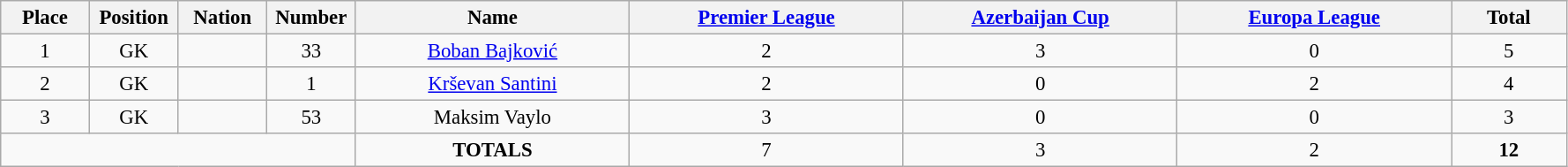<table class="wikitable" style="font-size: 95%; text-align: center;">
<tr>
<th width=60>Place</th>
<th width=60>Position</th>
<th width=60>Nation</th>
<th width=60>Number</th>
<th width=200>Name</th>
<th width=200><a href='#'>Premier League</a></th>
<th width=200><a href='#'>Azerbaijan Cup</a></th>
<th width=200><a href='#'>Europa League</a></th>
<th width=80><strong>Total</strong></th>
</tr>
<tr>
<td>1</td>
<td>GK</td>
<td></td>
<td>33</td>
<td><a href='#'>Boban Bajković</a></td>
<td>2</td>
<td>3</td>
<td>0</td>
<td>5</td>
</tr>
<tr>
<td>2</td>
<td>GK</td>
<td></td>
<td>1</td>
<td><a href='#'>Krševan Santini</a></td>
<td>2</td>
<td>0</td>
<td>2</td>
<td>4</td>
</tr>
<tr>
<td>3</td>
<td>GK</td>
<td></td>
<td>53</td>
<td>Maksim Vaylo</td>
<td>3</td>
<td>0</td>
<td>0</td>
<td>3</td>
</tr>
<tr>
<td colspan="4"></td>
<td><strong>TOTALS</strong></td>
<td>7</td>
<td>3</td>
<td>2</td>
<td><strong>12</strong></td>
</tr>
</table>
